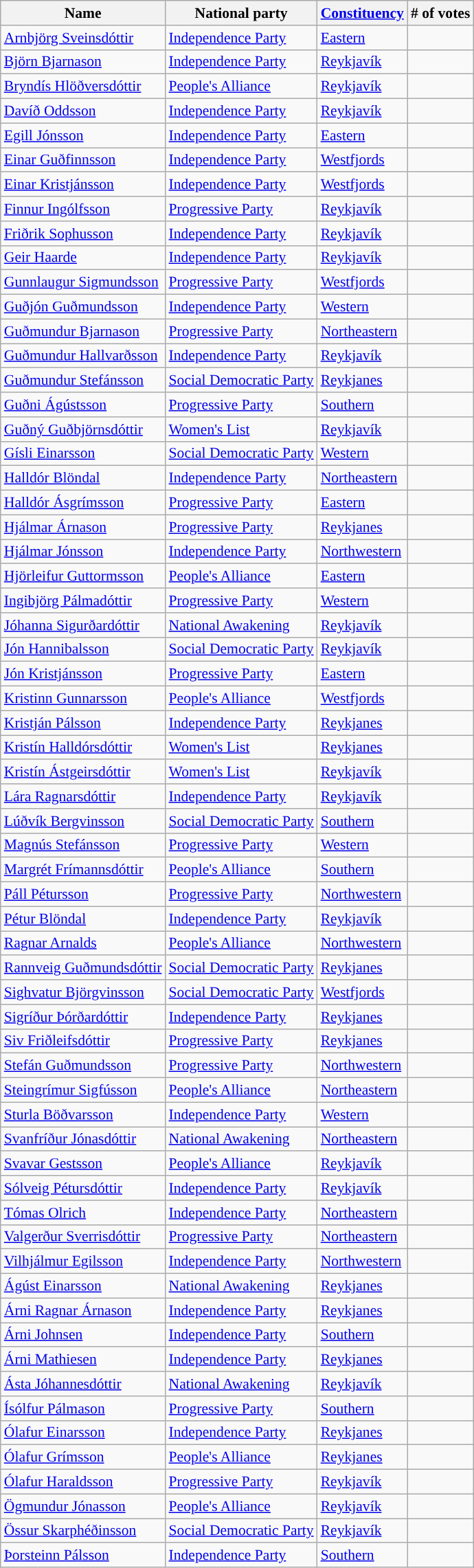<table class="sortable wikitable" style="text-align:left; font-size:90%;">
<tr>
<th>Name</th>
<th>National party</th>
<th><a href='#'>Constituency</a></th>
<th># of votes</th>
</tr>
<tr>
<td><a href='#'>Arnbjörg Sveinsdóttir</a></td>
<td> <a href='#'>Independence Party</a></td>
<td><a href='#'>Eastern</a></td>
<td></td>
</tr>
<tr>
<td><a href='#'>Björn Bjarnason</a></td>
<td> <a href='#'>Independence Party</a></td>
<td><a href='#'>Reykjavík</a></td>
<td></td>
</tr>
<tr>
<td><a href='#'>Bryndís Hlöðversdóttir</a></td>
<td> <a href='#'>People's Alliance</a></td>
<td><a href='#'>Reykjavík</a></td>
<td></td>
</tr>
<tr>
<td><a href='#'>Davíð Oddsson</a></td>
<td> <a href='#'>Independence Party</a></td>
<td><a href='#'>Reykjavík</a></td>
<td></td>
</tr>
<tr>
<td><a href='#'>Egill Jónsson</a></td>
<td> <a href='#'>Independence Party</a></td>
<td><a href='#'>Eastern</a></td>
<td></td>
</tr>
<tr>
<td><a href='#'>Einar Guðfinnsson</a></td>
<td> <a href='#'>Independence Party</a></td>
<td><a href='#'>Westfjords</a></td>
<td></td>
</tr>
<tr>
<td><a href='#'>Einar Kristjánsson</a></td>
<td> <a href='#'>Independence Party</a></td>
<td><a href='#'>Westfjords</a></td>
<td></td>
</tr>
<tr>
<td><a href='#'>Finnur Ingólfsson</a></td>
<td> <a href='#'>Progressive Party</a></td>
<td><a href='#'>Reykjavík</a></td>
<td></td>
</tr>
<tr>
<td><a href='#'>Friðrik Sophusson</a></td>
<td> <a href='#'>Independence Party</a></td>
<td><a href='#'>Reykjavík</a></td>
<td></td>
</tr>
<tr>
<td><a href='#'>Geir Haarde</a></td>
<td> <a href='#'>Independence Party</a></td>
<td><a href='#'>Reykjavík</a></td>
<td></td>
</tr>
<tr>
<td><a href='#'>Gunnlaugur Sigmundsson</a></td>
<td> <a href='#'>Progressive Party</a></td>
<td><a href='#'>Westfjords</a></td>
<td></td>
</tr>
<tr>
<td><a href='#'>Guðjón Guðmundsson</a></td>
<td> <a href='#'>Independence Party</a></td>
<td><a href='#'>Western</a></td>
<td></td>
</tr>
<tr>
<td><a href='#'>Guðmundur Bjarnason</a></td>
<td> <a href='#'>Progressive Party</a></td>
<td><a href='#'>Northeastern</a></td>
<td></td>
</tr>
<tr>
<td><a href='#'>Guðmundur Hallvarðsson</a></td>
<td> <a href='#'>Independence Party</a></td>
<td><a href='#'>Reykjavík</a></td>
<td></td>
</tr>
<tr>
<td><a href='#'>Guðmundur Stefánsson</a></td>
<td> <a href='#'>Social Democratic Party</a></td>
<td><a href='#'>Reykjanes</a></td>
<td></td>
</tr>
<tr>
<td><a href='#'>Guðni Ágústsson</a></td>
<td> <a href='#'>Progressive Party</a></td>
<td><a href='#'>Southern</a></td>
<td></td>
</tr>
<tr>
<td><a href='#'>Guðný Guðbjörnsdóttir</a></td>
<td> <a href='#'>Women's List</a></td>
<td><a href='#'>Reykjavík</a></td>
<td></td>
</tr>
<tr>
<td><a href='#'>Gísli Einarsson</a></td>
<td> <a href='#'>Social Democratic Party</a></td>
<td><a href='#'>Western</a></td>
<td></td>
</tr>
<tr>
<td><a href='#'>Halldór Blöndal</a></td>
<td> <a href='#'>Independence Party</a></td>
<td><a href='#'>Northeastern</a></td>
<td></td>
</tr>
<tr>
<td><a href='#'>Halldór Ásgrímsson</a></td>
<td> <a href='#'>Progressive Party</a></td>
<td><a href='#'>Eastern</a></td>
<td></td>
</tr>
<tr>
<td><a href='#'>Hjálmar Árnason</a></td>
<td> <a href='#'>Progressive Party</a></td>
<td><a href='#'>Reykjanes</a></td>
<td></td>
</tr>
<tr>
<td><a href='#'>Hjálmar Jónsson</a></td>
<td> <a href='#'>Independence Party</a></td>
<td><a href='#'>Northwestern</a></td>
<td></td>
</tr>
<tr>
<td><a href='#'>Hjörleifur Guttormsson</a></td>
<td> <a href='#'>People's Alliance</a></td>
<td><a href='#'>Eastern</a></td>
<td></td>
</tr>
<tr>
<td><a href='#'>Ingibjörg Pálmadóttir</a></td>
<td> <a href='#'>Progressive Party</a></td>
<td><a href='#'>Western</a></td>
<td></td>
</tr>
<tr>
<td><a href='#'>Jóhanna Sigurðardóttir</a></td>
<td> <a href='#'>National Awakening</a></td>
<td><a href='#'>Reykjavík</a></td>
<td></td>
</tr>
<tr>
<td><a href='#'>Jón Hannibalsson</a></td>
<td> <a href='#'>Social Democratic Party</a></td>
<td><a href='#'>Reykjavík</a></td>
<td></td>
</tr>
<tr>
<td><a href='#'>Jón Kristjánsson</a></td>
<td> <a href='#'>Progressive Party</a></td>
<td><a href='#'>Eastern</a></td>
<td></td>
</tr>
<tr>
<td><a href='#'>Kristinn Gunnarsson</a></td>
<td> <a href='#'>People's Alliance</a></td>
<td><a href='#'>Westfjords</a></td>
<td></td>
</tr>
<tr>
<td><a href='#'>Kristján Pálsson</a></td>
<td> <a href='#'>Independence Party</a></td>
<td><a href='#'>Reykjanes</a></td>
<td></td>
</tr>
<tr>
<td><a href='#'>Kristín Halldórsdóttir</a></td>
<td> <a href='#'>Women's List</a></td>
<td><a href='#'>Reykjanes</a></td>
<td></td>
</tr>
<tr>
<td><a href='#'>Kristín Ástgeirsdóttir</a></td>
<td> <a href='#'>Women's List</a></td>
<td><a href='#'>Reykjavík</a></td>
<td></td>
</tr>
<tr>
<td><a href='#'>Lára Ragnarsdóttir</a></td>
<td> <a href='#'>Independence Party</a></td>
<td><a href='#'>Reykjavík</a></td>
<td></td>
</tr>
<tr>
<td><a href='#'>Lúðvík Bergvinsson</a></td>
<td> <a href='#'>Social Democratic Party</a></td>
<td><a href='#'>Southern</a></td>
<td></td>
</tr>
<tr>
<td><a href='#'>Magnús Stefánsson</a></td>
<td> <a href='#'>Progressive Party</a></td>
<td><a href='#'>Western</a></td>
<td></td>
</tr>
<tr>
<td><a href='#'>Margrét Frímannsdóttir</a></td>
<td> <a href='#'>People's Alliance</a></td>
<td><a href='#'>Southern</a></td>
<td></td>
</tr>
<tr>
<td><a href='#'>Páll Pétursson</a></td>
<td> <a href='#'>Progressive Party</a></td>
<td><a href='#'>Northwestern</a></td>
<td></td>
</tr>
<tr>
<td><a href='#'>Pétur Blöndal</a></td>
<td> <a href='#'>Independence Party</a></td>
<td><a href='#'>Reykjavík</a></td>
<td></td>
</tr>
<tr>
<td><a href='#'>Ragnar Arnalds</a></td>
<td> <a href='#'>People's Alliance</a></td>
<td><a href='#'>Northwestern</a></td>
<td></td>
</tr>
<tr>
<td><a href='#'>Rannveig Guðmundsdóttir</a></td>
<td> <a href='#'>Social Democratic Party</a></td>
<td><a href='#'>Reykjanes</a></td>
<td></td>
</tr>
<tr>
<td><a href='#'>Sighvatur Björgvinsson</a></td>
<td> <a href='#'>Social Democratic Party</a></td>
<td><a href='#'>Westfjords</a></td>
<td></td>
</tr>
<tr>
<td><a href='#'>Sigríður Þórðardóttir</a></td>
<td> <a href='#'>Independence Party</a></td>
<td><a href='#'>Reykjanes</a></td>
<td></td>
</tr>
<tr>
<td><a href='#'>Siv Friðleifsdóttir</a></td>
<td> <a href='#'>Progressive Party</a></td>
<td><a href='#'>Reykjanes</a></td>
<td></td>
</tr>
<tr>
<td><a href='#'>Stefán Guðmundsson</a></td>
<td> <a href='#'>Progressive Party</a></td>
<td><a href='#'>Northwestern</a></td>
<td></td>
</tr>
<tr>
<td><a href='#'>Steingrímur Sigfússon</a></td>
<td> <a href='#'>People's Alliance</a></td>
<td><a href='#'>Northeastern</a></td>
<td></td>
</tr>
<tr>
<td><a href='#'>Sturla Böðvarsson</a></td>
<td> <a href='#'>Independence Party</a></td>
<td><a href='#'>Western</a></td>
<td></td>
</tr>
<tr>
<td><a href='#'>Svanfríður Jónasdóttir</a></td>
<td> <a href='#'>National Awakening</a></td>
<td><a href='#'>Northeastern</a></td>
<td></td>
</tr>
<tr>
<td><a href='#'>Svavar Gestsson</a></td>
<td> <a href='#'>People's Alliance</a></td>
<td><a href='#'>Reykjavík</a></td>
<td></td>
</tr>
<tr>
<td><a href='#'>Sólveig Pétursdóttir</a></td>
<td> <a href='#'>Independence Party</a></td>
<td><a href='#'>Reykjavík</a></td>
<td></td>
</tr>
<tr>
<td><a href='#'>Tómas Olrich</a></td>
<td> <a href='#'>Independence Party</a></td>
<td><a href='#'>Northeastern</a></td>
<td></td>
</tr>
<tr>
<td><a href='#'>Valgerður Sverrisdóttir</a></td>
<td> <a href='#'>Progressive Party</a></td>
<td><a href='#'>Northeastern</a></td>
<td></td>
</tr>
<tr>
<td><a href='#'>Vilhjálmur Egilsson</a></td>
<td> <a href='#'>Independence Party</a></td>
<td><a href='#'>Northwestern</a></td>
<td></td>
</tr>
<tr>
<td><a href='#'>Ágúst Einarsson</a></td>
<td> <a href='#'>National Awakening</a></td>
<td><a href='#'>Reykjanes</a></td>
<td></td>
</tr>
<tr>
<td><a href='#'>Árni Ragnar Árnason</a></td>
<td> <a href='#'>Independence Party</a></td>
<td><a href='#'>Reykjanes</a></td>
<td></td>
</tr>
<tr>
<td><a href='#'>Árni Johnsen</a></td>
<td> <a href='#'>Independence Party</a></td>
<td><a href='#'>Southern</a></td>
<td></td>
</tr>
<tr>
<td><a href='#'>Árni Mathiesen</a></td>
<td> <a href='#'>Independence Party</a></td>
<td><a href='#'>Reykjanes</a></td>
<td></td>
</tr>
<tr>
<td><a href='#'>Ásta Jóhannesdóttir</a></td>
<td> <a href='#'>National Awakening</a></td>
<td><a href='#'>Reykjavík</a></td>
<td></td>
</tr>
<tr>
<td><a href='#'>Ísólfur Pálmason</a></td>
<td> <a href='#'>Progressive Party</a></td>
<td><a href='#'>Southern</a></td>
<td></td>
</tr>
<tr>
<td><a href='#'>Ólafur Einarsson</a></td>
<td> <a href='#'>Independence Party</a></td>
<td><a href='#'>Reykjanes</a></td>
<td></td>
</tr>
<tr>
<td><a href='#'>Ólafur Grímsson</a></td>
<td> <a href='#'>People's Alliance</a></td>
<td><a href='#'>Reykjanes</a></td>
<td></td>
</tr>
<tr>
<td><a href='#'>Ólafur Haraldsson</a></td>
<td> <a href='#'>Progressive Party</a></td>
<td><a href='#'>Reykjavík</a></td>
<td></td>
</tr>
<tr>
<td><a href='#'>Ögmundur Jónasson</a></td>
<td> <a href='#'>People's Alliance</a></td>
<td><a href='#'>Reykjavík</a></td>
<td></td>
</tr>
<tr>
<td><a href='#'>Össur Skarphéðinsson</a></td>
<td> <a href='#'>Social Democratic Party</a></td>
<td><a href='#'>Reykjavík</a></td>
<td></td>
</tr>
<tr>
<td><a href='#'>Þorsteinn Pálsson</a></td>
<td> <a href='#'>Independence Party</a></td>
<td><a href='#'>Southern</a></td>
<td></td>
</tr>
</table>
